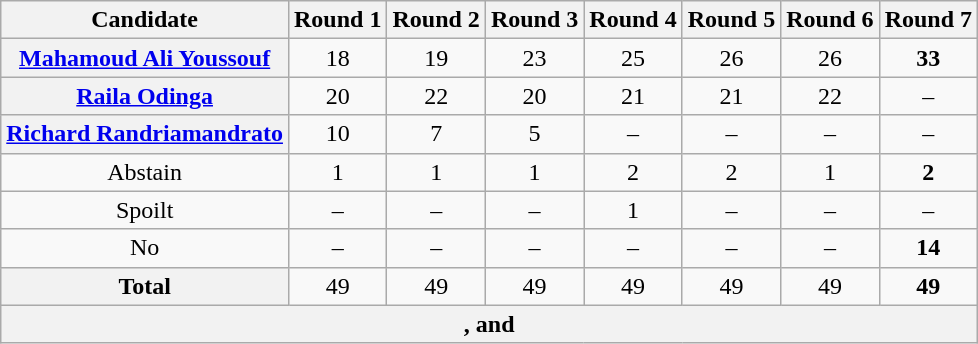<table class=wikitable style="text-align: center;">
<tr>
<th>Candidate</th>
<th>Round 1</th>
<th>Round 2</th>
<th>Round 3</th>
<th>Round 4</th>
<th>Round 5</th>
<th>Round 6</th>
<th>Round 7</th>
</tr>
<tr>
<th><a href='#'>Mahamoud Ali Youssouf</a></th>
<td>18</td>
<td>19</td>
<td>23</td>
<td>25</td>
<td>26</td>
<td>26</td>
<td><strong>33</strong></td>
</tr>
<tr>
<th><a href='#'>Raila Odinga</a></th>
<td>20</td>
<td>22</td>
<td>20</td>
<td>21</td>
<td>21</td>
<td>22</td>
<td>–</td>
</tr>
<tr>
<th><a href='#'>Richard Randriamandrato</a></th>
<td>10</td>
<td>7</td>
<td>5</td>
<td>–</td>
<td>–</td>
<td>–</td>
<td>–</td>
</tr>
<tr>
<td>Abstain</td>
<td>1</td>
<td>1</td>
<td>1</td>
<td>2</td>
<td>2</td>
<td>1</td>
<td><strong>2</strong></td>
</tr>
<tr>
<td>Spoilt</td>
<td>–</td>
<td>–</td>
<td>–</td>
<td>1</td>
<td>–</td>
<td>–</td>
<td>–</td>
</tr>
<tr>
<td>No</td>
<td>–</td>
<td>–</td>
<td>–</td>
<td>–</td>
<td>–</td>
<td>–</td>
<td><strong>14</strong></td>
</tr>
<tr>
<th>Total</th>
<td>49</td>
<td>49</td>
<td>49</td>
<td>49</td>
<td>49</td>
<td>49</td>
<td><strong>49</strong></td>
</tr>
<tr>
<th colspan="8">, and </th>
</tr>
</table>
